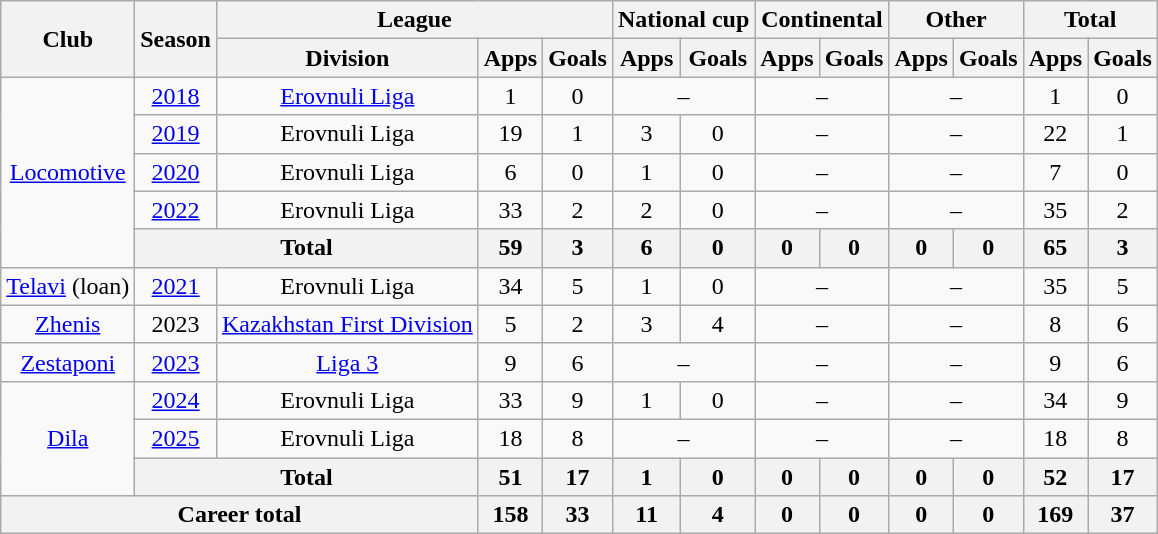<table class="wikitable" style="text-align:center">
<tr>
<th rowspan="2">Club</th>
<th rowspan="2">Season</th>
<th colspan="3">League</th>
<th colspan="2">National cup</th>
<th colspan="2">Continental</th>
<th colspan="2">Other</th>
<th colspan="2">Total</th>
</tr>
<tr>
<th>Division</th>
<th>Apps</th>
<th>Goals</th>
<th>Apps</th>
<th>Goals</th>
<th>Apps</th>
<th>Goals</th>
<th>Apps</th>
<th>Goals</th>
<th>Apps</th>
<th>Goals</th>
</tr>
<tr>
<td rowspan="5"><a href='#'>Locomotive</a></td>
<td><a href='#'>2018</a></td>
<td><a href='#'>Erovnuli Liga</a></td>
<td>1</td>
<td>0</td>
<td colspan="2">–</td>
<td colspan="2">–</td>
<td colspan="2">–</td>
<td>1</td>
<td>0</td>
</tr>
<tr>
<td><a href='#'>2019</a></td>
<td>Erovnuli Liga</td>
<td>19</td>
<td>1</td>
<td>3</td>
<td>0</td>
<td colspan="2">–</td>
<td colspan="2">–</td>
<td>22</td>
<td>1</td>
</tr>
<tr>
<td><a href='#'>2020</a></td>
<td>Erovnuli Liga</td>
<td>6</td>
<td>0</td>
<td>1</td>
<td>0</td>
<td colspan="2">–</td>
<td colspan="2">–</td>
<td>7</td>
<td>0</td>
</tr>
<tr>
<td><a href='#'>2022</a></td>
<td>Erovnuli Liga</td>
<td>33</td>
<td>2</td>
<td>2</td>
<td>0</td>
<td colspan="2">–</td>
<td colspan="2">–</td>
<td>35</td>
<td>2</td>
</tr>
<tr>
<th colspan="2">Total</th>
<th>59</th>
<th>3</th>
<th>6</th>
<th>0</th>
<th>0</th>
<th>0</th>
<th>0</th>
<th>0</th>
<th>65</th>
<th>3</th>
</tr>
<tr>
<td><a href='#'>Telavi</a> (loan)</td>
<td><a href='#'>2021</a></td>
<td>Erovnuli Liga</td>
<td>34</td>
<td>5</td>
<td>1</td>
<td>0</td>
<td colspan="2">–</td>
<td colspan="2">–</td>
<td>35</td>
<td>5</td>
</tr>
<tr>
<td><a href='#'>Zhenis</a></td>
<td>2023</td>
<td><a href='#'>Kazakhstan First Division</a></td>
<td>5</td>
<td>2</td>
<td>3</td>
<td>4</td>
<td colspan="2">–</td>
<td colspan="2">–</td>
<td>8</td>
<td>6</td>
</tr>
<tr>
<td><a href='#'>Zestaponi</a></td>
<td><a href='#'>2023</a></td>
<td><a href='#'>Liga 3</a></td>
<td>9</td>
<td>6</td>
<td colspan="2">–</td>
<td colspan="2">–</td>
<td colspan="2">–</td>
<td>9</td>
<td>6</td>
</tr>
<tr>
<td rowspan="3"><a href='#'>Dila</a></td>
<td><a href='#'>2024</a></td>
<td>Erovnuli Liga</td>
<td>33</td>
<td>9</td>
<td>1</td>
<td>0</td>
<td colspan="2">–</td>
<td colspan="2">–</td>
<td>34</td>
<td>9</td>
</tr>
<tr>
<td><a href='#'>2025</a></td>
<td>Erovnuli Liga</td>
<td>18</td>
<td>8</td>
<td colspan="2">–</td>
<td colspan="2">–</td>
<td colspan="2">–</td>
<td>18</td>
<td>8</td>
</tr>
<tr>
<th colspan="2">Total</th>
<th>51</th>
<th>17</th>
<th>1</th>
<th>0</th>
<th>0</th>
<th>0</th>
<th>0</th>
<th>0</th>
<th>52</th>
<th>17</th>
</tr>
<tr>
<th colspan="3">Career total</th>
<th>158</th>
<th>33</th>
<th>11</th>
<th>4</th>
<th>0</th>
<th>0</th>
<th>0</th>
<th>0</th>
<th>169</th>
<th>37</th>
</tr>
</table>
